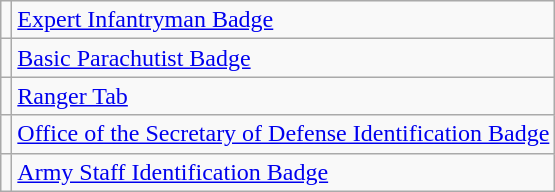<table class="wikitable">
<tr>
<td></td>
<td><a href='#'>Expert Infantryman Badge</a></td>
</tr>
<tr>
<td></td>
<td><a href='#'>Basic Parachutist Badge</a></td>
</tr>
<tr>
<td></td>
<td><a href='#'>Ranger Tab</a></td>
</tr>
<tr>
<td></td>
<td><a href='#'>Office of the Secretary of Defense Identification Badge</a></td>
</tr>
<tr>
<td></td>
<td><a href='#'>Army Staff Identification Badge</a></td>
</tr>
</table>
